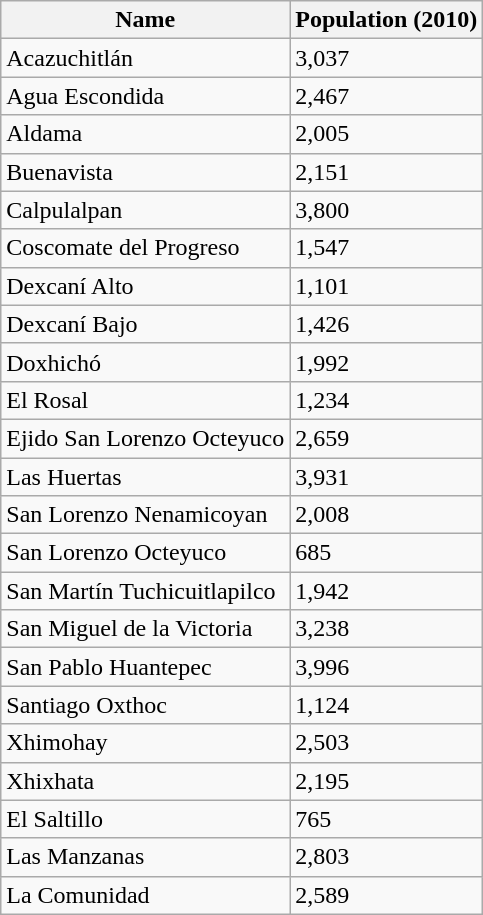<table class="wikitable mw-collapsible mw-collapsed">
<tr>
<th>Name</th>
<th>Population (2010)</th>
</tr>
<tr>
<td>Acazuchitlán</td>
<td>3,037</td>
</tr>
<tr>
<td>Agua Escondida</td>
<td>2,467</td>
</tr>
<tr>
<td>Aldama</td>
<td>2,005</td>
</tr>
<tr>
<td>Buenavista</td>
<td>2,151</td>
</tr>
<tr>
<td>Calpulalpan</td>
<td>3,800</td>
</tr>
<tr>
<td>Coscomate del Progreso</td>
<td>1,547</td>
</tr>
<tr>
<td>Dexcaní Alto</td>
<td>1,101</td>
</tr>
<tr>
<td>Dexcaní Bajo</td>
<td>1,426</td>
</tr>
<tr>
<td>Doxhichó</td>
<td>1,992</td>
</tr>
<tr>
<td>El Rosal</td>
<td>1,234</td>
</tr>
<tr>
<td>Ejido San Lorenzo Octeyuco</td>
<td>2,659</td>
</tr>
<tr>
<td>Las Huertas</td>
<td>3,931</td>
</tr>
<tr>
<td>San Lorenzo Nenamicoyan</td>
<td>2,008</td>
</tr>
<tr>
<td>San Lorenzo Octeyuco</td>
<td>685</td>
</tr>
<tr>
<td>San Martín Tuchicuitlapilco</td>
<td>1,942</td>
</tr>
<tr>
<td>San Miguel de la Victoria</td>
<td>3,238</td>
</tr>
<tr>
<td>San Pablo Huantepec</td>
<td>3,996</td>
</tr>
<tr>
<td>Santiago Oxthoc</td>
<td>1,124</td>
</tr>
<tr>
<td>Xhimohay</td>
<td>2,503</td>
</tr>
<tr>
<td>Xhixhata</td>
<td>2,195</td>
</tr>
<tr>
<td>El Saltillo</td>
<td>765</td>
</tr>
<tr>
<td>Las Manzanas</td>
<td>2,803</td>
</tr>
<tr>
<td>La Comunidad</td>
<td>2,589</td>
</tr>
</table>
